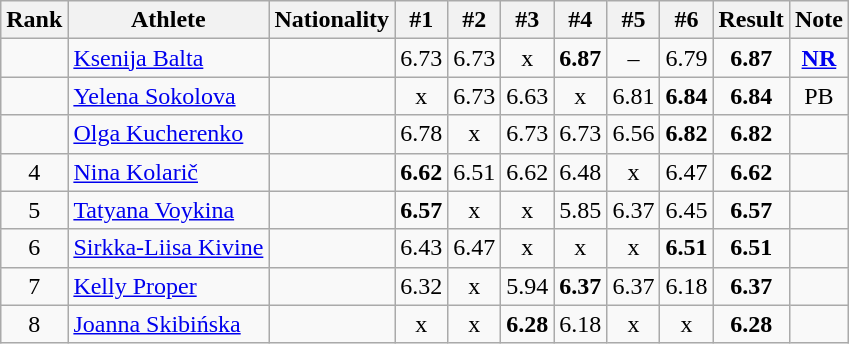<table class="wikitable sortable" style="text-align:center">
<tr>
<th>Rank</th>
<th>Athlete</th>
<th>Nationality</th>
<th>#1</th>
<th>#2</th>
<th>#3</th>
<th>#4</th>
<th>#5</th>
<th>#6</th>
<th>Result</th>
<th>Note</th>
</tr>
<tr>
<td></td>
<td align=left><a href='#'>Ksenija Balta</a></td>
<td align=left></td>
<td>6.73</td>
<td>6.73</td>
<td>x</td>
<td><strong>6.87</strong></td>
<td>–</td>
<td>6.79</td>
<td><strong>6.87</strong></td>
<td><strong><a href='#'>NR</a></strong></td>
</tr>
<tr>
<td></td>
<td align=left><a href='#'>Yelena Sokolova</a></td>
<td align=left></td>
<td>x</td>
<td>6.73</td>
<td>6.63</td>
<td>x</td>
<td>6.81</td>
<td><strong>6.84</strong></td>
<td><strong>6.84</strong></td>
<td>PB</td>
</tr>
<tr>
<td></td>
<td align=left><a href='#'>Olga Kucherenko</a></td>
<td align=left></td>
<td>6.78</td>
<td>x</td>
<td>6.73</td>
<td>6.73</td>
<td>6.56</td>
<td><strong>6.82</strong></td>
<td><strong>6.82</strong></td>
<td></td>
</tr>
<tr>
<td>4</td>
<td align=left><a href='#'>Nina Kolarič</a></td>
<td align=left></td>
<td><strong>6.62</strong></td>
<td>6.51</td>
<td>6.62</td>
<td>6.48</td>
<td>x</td>
<td>6.47</td>
<td><strong>6.62</strong></td>
<td></td>
</tr>
<tr>
<td>5</td>
<td align=left><a href='#'>Tatyana Voykina</a></td>
<td align=left></td>
<td><strong>6.57</strong></td>
<td>x</td>
<td>x</td>
<td>5.85</td>
<td>6.37</td>
<td>6.45</td>
<td><strong>6.57</strong></td>
<td></td>
</tr>
<tr>
<td>6</td>
<td align=left><a href='#'>Sirkka-Liisa Kivine</a></td>
<td align=left></td>
<td>6.43</td>
<td>6.47</td>
<td>x</td>
<td>x</td>
<td>x</td>
<td><strong>6.51</strong></td>
<td><strong>6.51</strong></td>
<td></td>
</tr>
<tr>
<td>7</td>
<td align=left><a href='#'>Kelly Proper</a></td>
<td align=left></td>
<td>6.32</td>
<td>x</td>
<td>5.94</td>
<td><strong>6.37</strong></td>
<td>6.37</td>
<td>6.18</td>
<td><strong>6.37</strong></td>
<td></td>
</tr>
<tr>
<td>8</td>
<td align=left><a href='#'>Joanna Skibińska</a></td>
<td align=left></td>
<td>x</td>
<td>x</td>
<td><strong>6.28</strong></td>
<td>6.18</td>
<td>x</td>
<td>x</td>
<td><strong>6.28</strong></td>
<td></td>
</tr>
</table>
